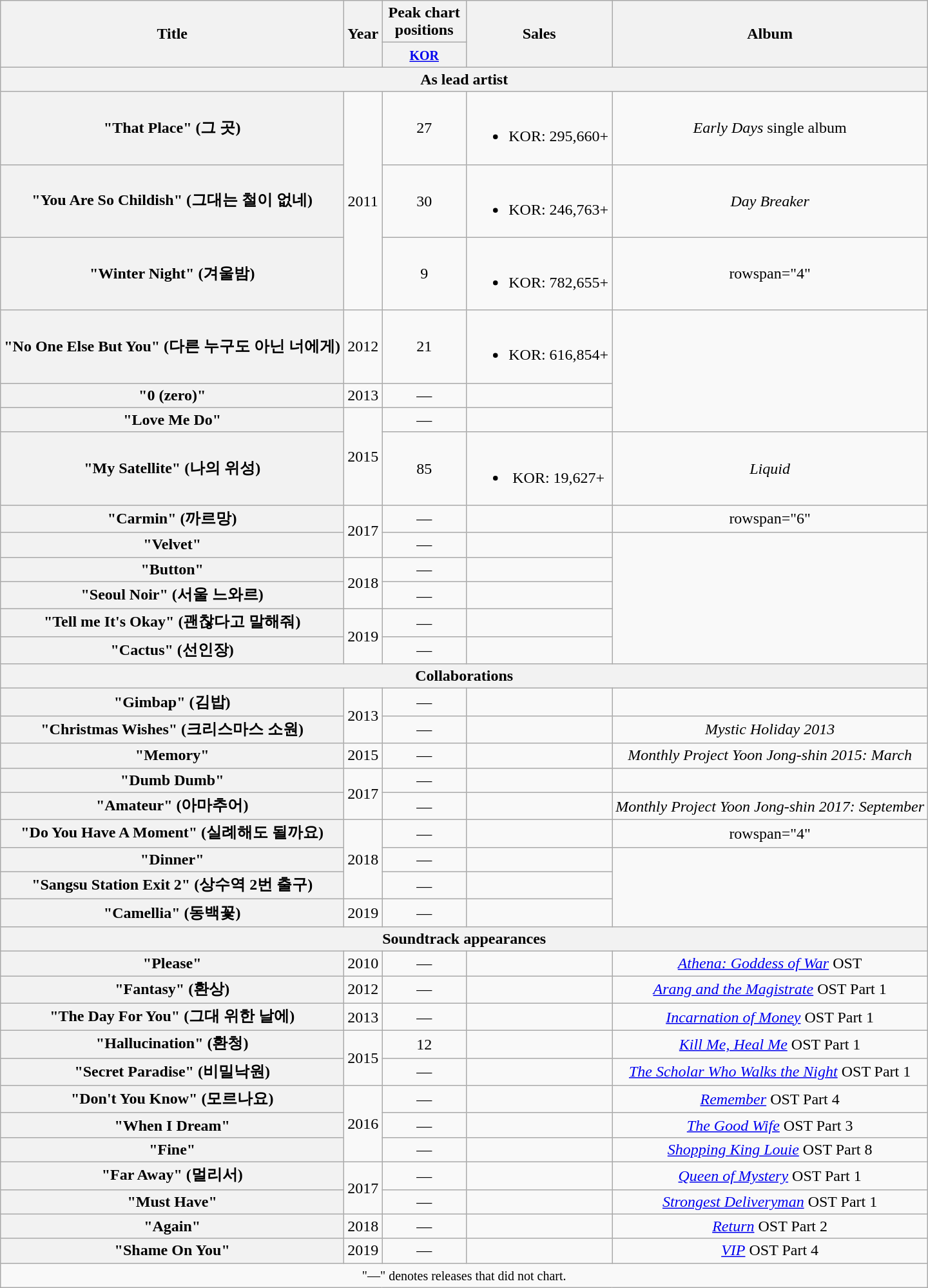<table class="wikitable plainrowheaders" style="text-align:center;">
<tr>
<th scope="col" rowspan="2">Title</th>
<th scope="col" rowspan="2">Year</th>
<th scope="col" colspan="1" style="width:5em;">Peak chart positions</th>
<th scope="col" rowspan="2">Sales</th>
<th scope="col" rowspan="2">Album</th>
</tr>
<tr>
<th><small><a href='#'>KOR</a></small><br></th>
</tr>
<tr>
<th scope="col" colspan="5">As lead artist</th>
</tr>
<tr>
<th scope="row">"That Place" (그 곳)</th>
<td rowspan="3">2011</td>
<td>27</td>
<td><br><ul><li>KOR: 295,660+</li></ul></td>
<td><em>Early Days</em> single album</td>
</tr>
<tr>
<th scope="row">"You Are So Childish" (그대는 철이 없네)<br></th>
<td>30</td>
<td><br><ul><li>KOR: 246,763+</li></ul></td>
<td><em>Day Breaker</em></td>
</tr>
<tr>
<th scope="row">"Winter Night" (겨울밤)</th>
<td>9</td>
<td><br><ul><li>KOR: 782,655+</li></ul></td>
<td>rowspan="4" </td>
</tr>
<tr>
<th scope="row">"No One Else But You" (다른 누구도 아닌 너에게)</th>
<td>2012</td>
<td>21</td>
<td><br><ul><li>KOR: 616,854+</li></ul></td>
</tr>
<tr>
<th scope="row">"0 (zero)"</th>
<td>2013</td>
<td>—</td>
<td></td>
</tr>
<tr>
<th scope="row">"Love Me Do"</th>
<td rowspan="2">2015</td>
<td>—</td>
<td></td>
</tr>
<tr>
<th scope="row">"My Satellite" (나의 위성)</th>
<td>85</td>
<td><br><ul><li>KOR: 19,627+</li></ul></td>
<td><em>Liquid</em></td>
</tr>
<tr>
<th scope="row">"Carmin" (까르망)</th>
<td rowspan="2">2017</td>
<td>—</td>
<td></td>
<td>rowspan="6" </td>
</tr>
<tr>
<th scope="row">"Velvet"</th>
<td>—</td>
<td></td>
</tr>
<tr>
<th scope="row">"Button"</th>
<td rowspan="2">2018</td>
<td>—</td>
<td></td>
</tr>
<tr>
<th scope="row">"Seoul Noir" (서울 느와르)</th>
<td>—</td>
<td></td>
</tr>
<tr>
<th scope="row">"Tell me It's Okay" (괜찮다고 말해줘)</th>
<td rowspan="2">2019</td>
<td>—</td>
<td></td>
</tr>
<tr>
<th scope="row">"Cactus" (선인장)</th>
<td>—</td>
<td></td>
</tr>
<tr>
<th scope="col" colspan="5">Collaborations</th>
</tr>
<tr>
<th scope="row">"Gimbap" (김밥)<br></th>
<td rowspan="2">2013</td>
<td>—</td>
<td></td>
<td></td>
</tr>
<tr>
<th scope="row">"Christmas Wishes" (크리스마스 소원)<br></th>
<td>—</td>
<td></td>
<td><em>Mystic Holiday 2013</em></td>
</tr>
<tr>
<th scope="row">"Memory"<br></th>
<td>2015</td>
<td>—</td>
<td></td>
<td><em>Monthly Project Yoon Jong-shin 2015: March</em></td>
</tr>
<tr>
<th scope="row">"Dumb Dumb"<br></th>
<td rowspan="2">2017</td>
<td>—</td>
<td></td>
<td></td>
</tr>
<tr>
<th scope="row">"Amateur" (아마추어)<br></th>
<td>—</td>
<td></td>
<td><em>Monthly Project Yoon Jong-shin 2017: September</em></td>
</tr>
<tr>
<th scope="row">"Do You Have A Moment" (실례해도 될까요)<br></th>
<td rowspan="3">2018</td>
<td>—</td>
<td></td>
<td>rowspan="4" </td>
</tr>
<tr>
<th scope="row">"Dinner"<br></th>
<td>—</td>
<td></td>
</tr>
<tr>
<th scope="row">"Sangsu Station Exit 2" (상수역 2번 출구)<br></th>
<td>—</td>
<td></td>
</tr>
<tr>
<th scope="row">"Camellia" (동백꽃)<br></th>
<td rowspan="1">2019</td>
<td>—</td>
<td></td>
</tr>
<tr>
<th scope="col" colspan="5">Soundtrack appearances</th>
</tr>
<tr>
<th scope="row">"Please"</th>
<td>2010</td>
<td>—</td>
<td></td>
<td><em><a href='#'>Athena: Goddess of War</a></em> OST</td>
</tr>
<tr>
<th scope="row">"Fantasy" (환상)</th>
<td>2012</td>
<td>—</td>
<td></td>
<td><em><a href='#'>Arang and the Magistrate</a></em> OST Part 1</td>
</tr>
<tr>
<th scope="row">"The Day For You" (그대 위한 날에)</th>
<td>2013</td>
<td>—</td>
<td></td>
<td><em><a href='#'>Incarnation of Money</a></em> OST Part 1</td>
</tr>
<tr>
<th scope="row">"Hallucination" (환청)<br></th>
<td rowspan="2">2015</td>
<td>12</td>
<td></td>
<td><em><a href='#'>Kill Me, Heal Me</a></em> OST Part 1</td>
</tr>
<tr>
<th scope="row">"Secret Paradise" (비밀낙원)</th>
<td>—</td>
<td></td>
<td><em><a href='#'>The Scholar Who Walks the Night</a></em> OST Part 1</td>
</tr>
<tr>
<th scope="row">"Don't You Know" (모르나요)</th>
<td rowspan="3">2016</td>
<td>—</td>
<td></td>
<td><em><a href='#'>Remember</a></em> OST Part 4</td>
</tr>
<tr>
<th scope="row">"When I Dream"</th>
<td>—</td>
<td></td>
<td><em><a href='#'>The Good Wife</a></em> OST Part 3</td>
</tr>
<tr>
<th scope="row">"Fine"</th>
<td>—</td>
<td></td>
<td><em><a href='#'>Shopping King Louie</a></em> OST Part 8</td>
</tr>
<tr>
<th scope="row">"Far Away" (멀리서)<br></th>
<td rowspan="2">2017</td>
<td>—</td>
<td></td>
<td><em><a href='#'>Queen of Mystery</a></em> OST Part 1</td>
</tr>
<tr>
<th scope="row">"Must Have"</th>
<td>—</td>
<td></td>
<td><em><a href='#'>Strongest Deliveryman</a></em> OST Part 1</td>
</tr>
<tr>
<th scope="row">"Again"</th>
<td>2018</td>
<td>—</td>
<td></td>
<td><em><a href='#'>Return</a></em> OST Part 2</td>
</tr>
<tr>
<th scope="row">"Shame On You"</th>
<td>2019</td>
<td>—</td>
<td></td>
<td><em><a href='#'>VIP</a></em> OST Part 4</td>
</tr>
<tr>
<td colspan="5" align="center"><small>"—" denotes releases that did not chart.</small></td>
</tr>
</table>
